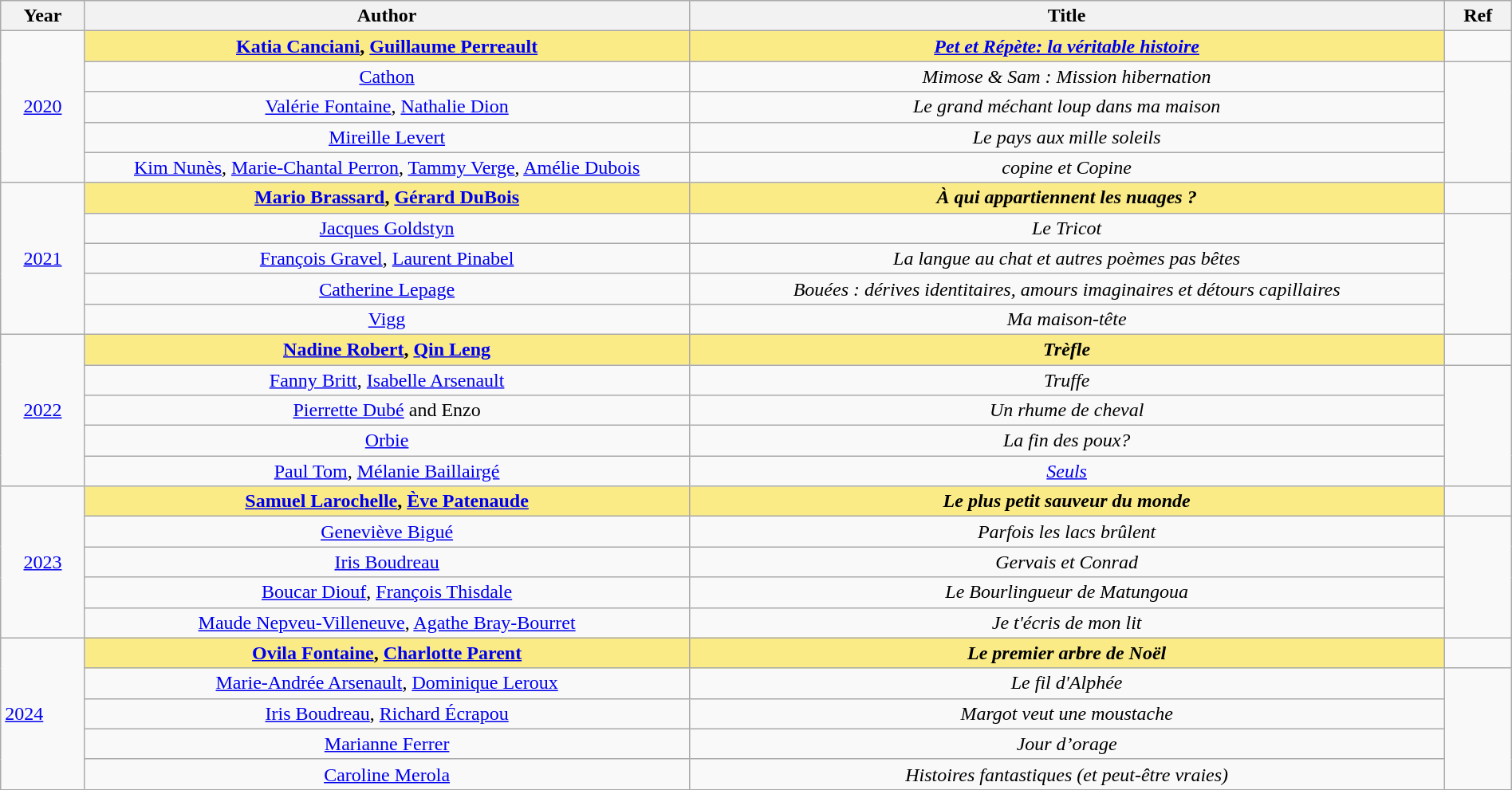<table class="wikitable" width="100%">
<tr>
<th>Year</th>
<th width="40%">Author</th>
<th width="50%">Title</th>
<th>Ref</th>
</tr>
<tr>
<td align="center" rowspan="5"><a href='#'>2020</a></td>
<td align="center" style="background:#FAEB86"><strong><a href='#'>Katia Canciani</a>, <a href='#'>Guillaume Perreault</a></strong></td>
<td align="center" style="background:#FAEB86"><strong><em><a href='#'>Pet et Répète: la véritable histoire</a></em></strong></td>
<td align="center"></td>
</tr>
<tr>
<td align="center"><a href='#'>Cathon</a></td>
<td align="center"><em>Mimose & Sam : Mission hibernation</em></td>
<td align="center" rowspan="4"></td>
</tr>
<tr>
<td align="center"><a href='#'>Valérie Fontaine</a>, <a href='#'>Nathalie Dion</a></td>
<td align="center"><em>Le grand méchant loup dans ma maison</em></td>
</tr>
<tr>
<td align="center"><a href='#'>Mireille Levert</a></td>
<td align="center"><em>Le pays aux mille soleils</em></td>
</tr>
<tr>
<td align="center"><a href='#'>Kim Nunès</a>, <a href='#'>Marie-Chantal Perron</a>, <a href='#'>Tammy Verge</a>, <a href='#'>Amélie Dubois</a></td>
<td align="center"><em>copine et Copine</em></td>
</tr>
<tr>
<td rowspan="5" align="center"><a href='#'>2021</a></td>
<td align="center" style="background:#FAEB86"><strong><a href='#'>Mario Brassard</a>, <a href='#'>Gérard DuBois</a></strong></td>
<td align="center" style="background:#FAEB86"><strong><em>À qui appartiennent les nuages ?</em></strong></td>
<td align="center"></td>
</tr>
<tr>
<td align="center"><a href='#'>Jacques Goldstyn</a></td>
<td align="center"><em>Le Tricot</em></td>
<td align="center" rowspan="4"></td>
</tr>
<tr>
<td align="center"><a href='#'>François Gravel</a>, <a href='#'>Laurent Pinabel</a></td>
<td align="center"><em>La langue au chat et autres poèmes pas bêtes</em></td>
</tr>
<tr>
<td align="center"><a href='#'>Catherine Lepage</a></td>
<td align="center"><em>Bouées : dérives identitaires, amours imaginaires et détours capillaires</em></td>
</tr>
<tr>
<td align="center"><a href='#'>Vigg</a></td>
<td align="center"><em>Ma maison-tête</em></td>
</tr>
<tr>
<td align="center" rowspan="5"><a href='#'>2022</a></td>
<td align="center" style="background:#FAEB86"><strong><a href='#'>Nadine Robert</a>, <a href='#'>Qin Leng</a></strong></td>
<td align="center" style="background:#FAEB86"><strong><em>Trèfle</em></strong></td>
<td align="center"></td>
</tr>
<tr>
<td align="center"><a href='#'>Fanny Britt</a>, <a href='#'>Isabelle Arsenault</a></td>
<td align="center"><em>Truffe</em></td>
<td align="center" rowspan=4></td>
</tr>
<tr>
<td align="center"><a href='#'>Pierrette Dubé</a> and Enzo</td>
<td align="center"><em>Un rhume de cheval</em></td>
</tr>
<tr>
<td align="center"><a href='#'>Orbie</a></td>
<td align="center"><em>La fin des poux?</em></td>
</tr>
<tr>
<td align="center"><a href='#'>Paul Tom</a>, <a href='#'>Mélanie Baillairgé</a></td>
<td align="center"><em><a href='#'>Seuls</a></em></td>
</tr>
<tr>
<td align="center" rowspan="5"><a href='#'>2023</a></td>
<td align="center" style="background:#FAEB86"><strong><a href='#'>Samuel Larochelle</a>, <a href='#'>Ève Patenaude</a></strong></td>
<td align="center" style="background:#FAEB86"><strong><em>Le plus petit sauveur du monde</em></strong></td>
<td align="center"></td>
</tr>
<tr>
<td align="center"><a href='#'>Geneviève Bigué</a></td>
<td align="center"><em>Parfois les lacs brûlent</em></td>
<td align="center" rowspan=4></td>
</tr>
<tr>
<td align="center"><a href='#'>Iris Boudreau</a></td>
<td align="center"><em>Gervais et Conrad</em></td>
</tr>
<tr>
<td align="center"><a href='#'>Boucar Diouf</a>, <a href='#'>François Thisdale</a></td>
<td align="center"><em>Le Bourlingueur de Matungoua</em></td>
</tr>
<tr>
<td align="center"><a href='#'>Maude Nepveu-Villeneuve</a>, <a href='#'>Agathe Bray-Bourret</a></td>
<td align="center"><em>Je t'écris de mon lit</em></td>
</tr>
<tr>
<td rowspan="5"><a href='#'>2024</a></td>
<td align="center" style="background:#FAEB86"><strong><a href='#'>Ovila Fontaine</a>, <a href='#'>Charlotte Parent</a></strong></td>
<td align="center" style="background:#FAEB86"><strong><em>Le premier arbre de Noël</em></strong></td>
<td align="center"></td>
</tr>
<tr>
<td align="center"><a href='#'>Marie-Andrée Arsenault</a>, <a href='#'>Dominique Leroux</a></td>
<td align="center"><em>Le fil d'Alphée</em></td>
<td align="center" rowspan=4></td>
</tr>
<tr>
<td align="center"><a href='#'>Iris Boudreau</a>, <a href='#'>Richard Écrapou</a></td>
<td align="center"><em>Margot veut une moustache</em></td>
</tr>
<tr>
<td align="center"><a href='#'>Marianne Ferrer</a></td>
<td align="center"><em>Jour d’orage</em></td>
</tr>
<tr>
<td align="center"><a href='#'>Caroline Merola</a></td>
<td align="center"><em>Histoires fantastiques (et peut-être vraies)</em></td>
</tr>
</table>
